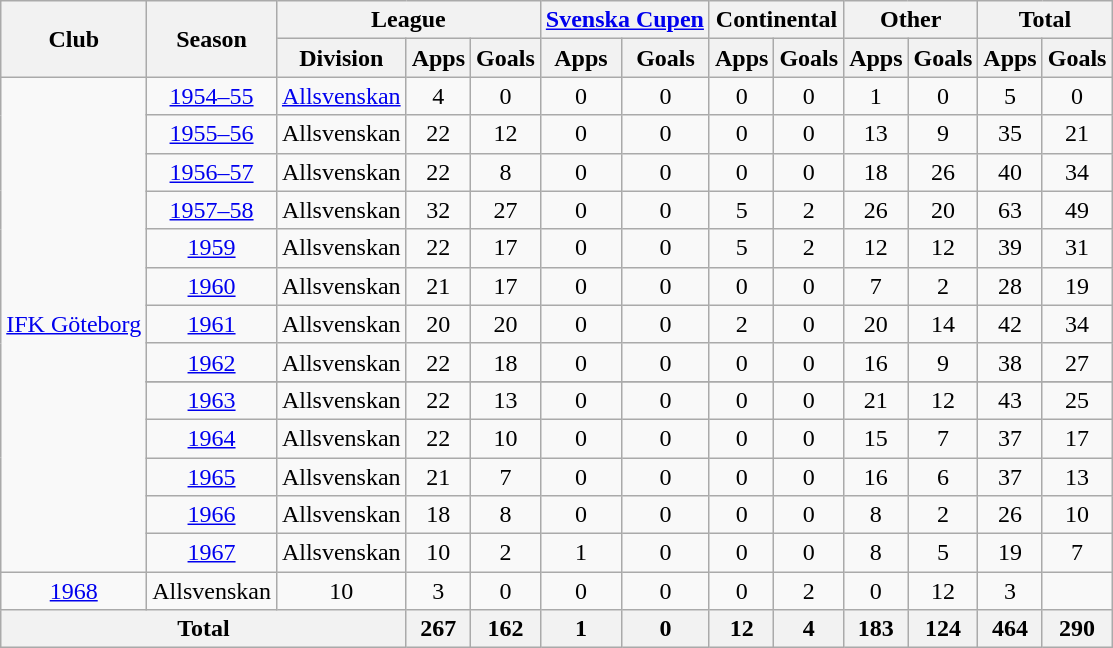<table class="wikitable" style="text-align:center">
<tr>
<th rowspan="2">Club</th>
<th rowspan="2">Season</th>
<th colspan="3">League</th>
<th colspan="2"><a href='#'>Svenska Cupen</a></th>
<th colspan="2">Continental</th>
<th colspan="2">Other</th>
<th colspan="2">Total</th>
</tr>
<tr>
<th>Division</th>
<th>Apps</th>
<th>Goals</th>
<th>Apps</th>
<th>Goals</th>
<th>Apps</th>
<th>Goals</th>
<th>Apps</th>
<th>Goals</th>
<th>Apps</th>
<th>Goals</th>
</tr>
<tr>
<td rowspan="14"><a href='#'>IFK Göteborg</a></td>
<td><a href='#'>1954–55</a></td>
<td><a href='#'>Allsvenskan</a></td>
<td>4</td>
<td>0</td>
<td>0</td>
<td>0</td>
<td>0</td>
<td>0</td>
<td>1</td>
<td>0</td>
<td>5</td>
<td>0</td>
</tr>
<tr>
<td><a href='#'>1955–56</a></td>
<td>Allsvenskan</td>
<td>22</td>
<td>12</td>
<td>0</td>
<td>0</td>
<td>0</td>
<td>0</td>
<td>13</td>
<td>9</td>
<td>35</td>
<td>21</td>
</tr>
<tr>
<td><a href='#'>1956–57</a></td>
<td>Allsvenskan</td>
<td>22</td>
<td>8</td>
<td>0</td>
<td>0</td>
<td>0</td>
<td>0</td>
<td>18</td>
<td>26</td>
<td>40</td>
<td>34</td>
</tr>
<tr>
<td><a href='#'>1957–58</a></td>
<td>Allsvenskan</td>
<td>32</td>
<td>27</td>
<td>0</td>
<td>0</td>
<td>5</td>
<td>2</td>
<td>26</td>
<td>20</td>
<td>63</td>
<td>49</td>
</tr>
<tr>
<td><a href='#'>1959</a></td>
<td>Allsvenskan</td>
<td>22</td>
<td>17</td>
<td>0</td>
<td>0</td>
<td>5</td>
<td>2</td>
<td>12</td>
<td>12</td>
<td>39</td>
<td>31</td>
</tr>
<tr>
<td><a href='#'>1960</a></td>
<td>Allsvenskan</td>
<td>21</td>
<td>17</td>
<td>0</td>
<td>0</td>
<td>0</td>
<td>0</td>
<td>7</td>
<td>2</td>
<td>28</td>
<td>19</td>
</tr>
<tr>
<td><a href='#'>1961</a></td>
<td>Allsvenskan</td>
<td>20</td>
<td>20</td>
<td>0</td>
<td>0</td>
<td>2</td>
<td>0</td>
<td>20</td>
<td>14</td>
<td>42</td>
<td>34</td>
</tr>
<tr>
<td><a href='#'>1962</a></td>
<td>Allsvenskan</td>
<td>22</td>
<td>18</td>
<td>0</td>
<td>0</td>
<td>0</td>
<td>0</td>
<td>16</td>
<td>9</td>
<td>38</td>
<td>27</td>
</tr>
<tr>
</tr>
<tr>
<td><a href='#'>1963</a></td>
<td>Allsvenskan</td>
<td>22</td>
<td>13</td>
<td>0</td>
<td>0</td>
<td>0</td>
<td>0</td>
<td>21</td>
<td>12</td>
<td>43</td>
<td>25</td>
</tr>
<tr>
<td><a href='#'>1964</a></td>
<td>Allsvenskan</td>
<td>22</td>
<td>10</td>
<td>0</td>
<td>0</td>
<td>0</td>
<td>0</td>
<td>15</td>
<td>7</td>
<td>37</td>
<td>17</td>
</tr>
<tr>
<td><a href='#'>1965</a></td>
<td>Allsvenskan</td>
<td>21</td>
<td>7</td>
<td>0</td>
<td>0</td>
<td>0</td>
<td>0</td>
<td>16</td>
<td>6</td>
<td>37</td>
<td>13</td>
</tr>
<tr>
<td><a href='#'>1966</a></td>
<td>Allsvenskan</td>
<td>18</td>
<td>8</td>
<td>0</td>
<td>0</td>
<td>0</td>
<td>0</td>
<td>8</td>
<td>2</td>
<td>26</td>
<td>10</td>
</tr>
<tr>
<td><a href='#'>1967</a></td>
<td>Allsvenskan</td>
<td>10</td>
<td>2</td>
<td>1</td>
<td>0</td>
<td>0</td>
<td>0</td>
<td>8</td>
<td>5</td>
<td>19</td>
<td>7</td>
</tr>
<tr>
<td><a href='#'>1968</a></td>
<td>Allsvenskan</td>
<td>10</td>
<td>3</td>
<td>0</td>
<td>0</td>
<td>0</td>
<td>0</td>
<td>2</td>
<td>0</td>
<td>12</td>
<td>3</td>
</tr>
<tr>
<th colspan="3">Total</th>
<th>267</th>
<th>162</th>
<th>1</th>
<th>0</th>
<th>12</th>
<th>4</th>
<th>183</th>
<th>124</th>
<th>464</th>
<th>290</th>
</tr>
</table>
